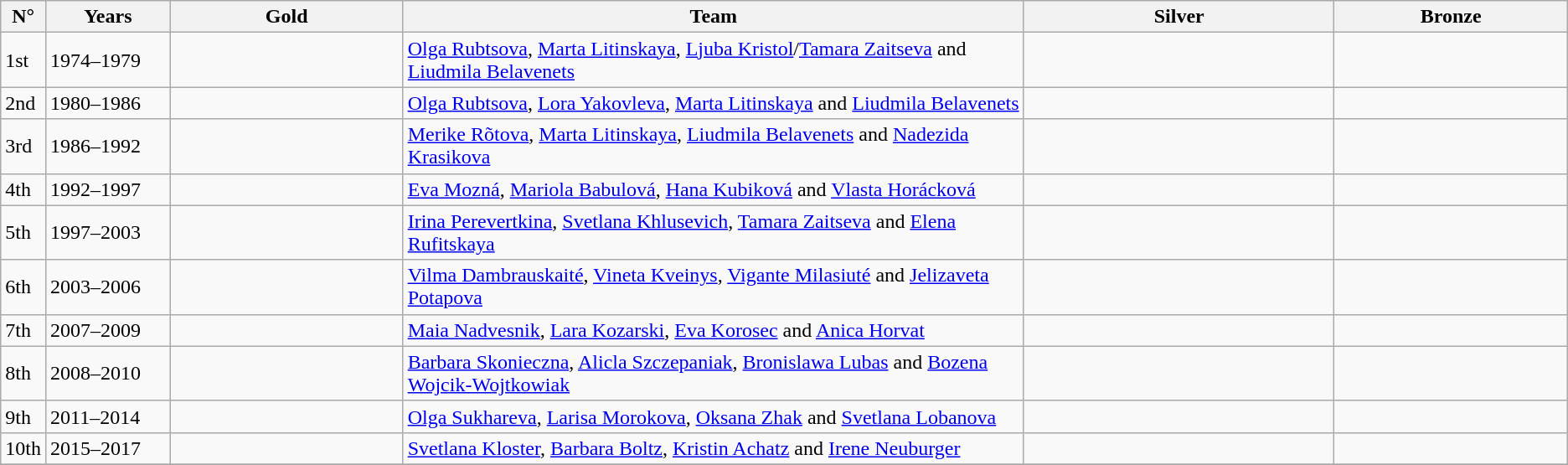<table class="wikitable">
<tr>
<th width=2%>N°</th>
<th width=8%>Years</th>
<th width=15%>Gold</th>
<th width=40%>Team</th>
<th width=20%>Silver</th>
<th width=20%>Bronze</th>
</tr>
<tr>
<td>1st</td>
<td>1974–1979</td>
<td></td>
<td><a href='#'>Olga Rubtsova</a>, <a href='#'>Marta Litinskaya</a>, <a href='#'>Ljuba Kristol</a>/<a href='#'>Tamara Zaitseva</a> and <a href='#'>Liudmila Belavenets</a></td>
<td></td>
<td></td>
</tr>
<tr>
<td>2nd</td>
<td>1980–1986</td>
<td></td>
<td><a href='#'>Olga Rubtsova</a>, <a href='#'>Lora Yakovleva</a>, <a href='#'>Marta Litinskaya</a> and <a href='#'>Liudmila Belavenets</a></td>
<td></td>
<td></td>
</tr>
<tr>
<td>3rd</td>
<td>1986–1992</td>
<td></td>
<td><a href='#'>Merike Rõtova</a>, <a href='#'>Marta Litinskaya</a>, <a href='#'>Liudmila Belavenets</a> and <a href='#'>Nadezida Krasikova</a></td>
<td></td>
<td></td>
</tr>
<tr>
<td>4th</td>
<td>1992–1997</td>
<td></td>
<td><a href='#'>Eva Mozná</a>, <a href='#'>Mariola Babulová</a>, <a href='#'>Hana Kubiková</a> and <a href='#'>Vlasta Horácková</a></td>
<td></td>
<td></td>
</tr>
<tr>
<td>5th</td>
<td>1997–2003</td>
<td></td>
<td><a href='#'>Irina Perevertkina</a>, <a href='#'>Svetlana Khlusevich</a>, <a href='#'>Tamara Zaitseva</a> and <a href='#'>Elena Rufitskaya</a></td>
<td></td>
<td></td>
</tr>
<tr>
<td>6th</td>
<td>2003–2006</td>
<td></td>
<td><a href='#'>Vilma Dambrauskaité</a>, <a href='#'>Vineta Kveinys</a>, <a href='#'>Vigante Milasiuté</a> and <a href='#'>Jelizaveta Potapova</a></td>
<td></td>
<td></td>
</tr>
<tr>
<td>7th</td>
<td>2007–2009</td>
<td></td>
<td><a href='#'>Maia Nadvesnik</a>, <a href='#'>Lara Kozarski</a>, <a href='#'>Eva Korosec</a> and <a href='#'>Anica Horvat</a></td>
<td></td>
<td></td>
</tr>
<tr>
<td>8th</td>
<td>2008–2010</td>
<td></td>
<td><a href='#'>Barbara Skonieczna</a>, <a href='#'>Alicla Szczepaniak</a>, <a href='#'>Bronislawa Lubas</a> and <a href='#'>Bozena Wojcik-Wojtkowiak</a></td>
<td></td>
<td></td>
</tr>
<tr>
<td>9th</td>
<td>2011–2014</td>
<td></td>
<td><a href='#'>Olga Sukhareva</a>, <a href='#'>Larisa Morokova</a>, <a href='#'>Oksana Zhak</a> and <a href='#'>Svetlana Lobanova</a></td>
<td></td>
<td></td>
</tr>
<tr>
<td>10th</td>
<td>2015–2017</td>
<td></td>
<td><a href='#'>Svetlana Kloster</a>, <a href='#'>Barbara Boltz</a>, <a href='#'>Kristin Achatz</a> and <a href='#'>Irene Neuburger</a></td>
<td></td>
<td></td>
</tr>
<tr>
</tr>
</table>
